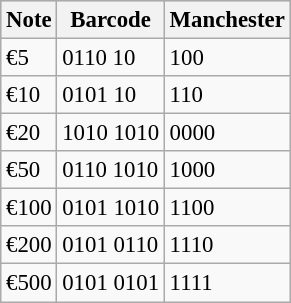<table class="wikitable" style="font-size:95%;">
<tr style="background:#ccc;">
<th>Note</th>
<th>Barcode</th>
<th>Manchester</th>
</tr>
<tr>
<td>€5</td>
<td>0110 10</td>
<td>100</td>
</tr>
<tr>
<td>€10</td>
<td>0101 10</td>
<td>110</td>
</tr>
<tr>
<td>€20</td>
<td>1010 1010</td>
<td>0000</td>
</tr>
<tr>
<td>€50</td>
<td>0110 1010</td>
<td>1000</td>
</tr>
<tr>
<td>€100</td>
<td>0101 1010</td>
<td>1100</td>
</tr>
<tr>
<td>€200</td>
<td>0101 0110</td>
<td>1110</td>
</tr>
<tr>
<td>€500</td>
<td>0101 0101</td>
<td>1111</td>
</tr>
</table>
